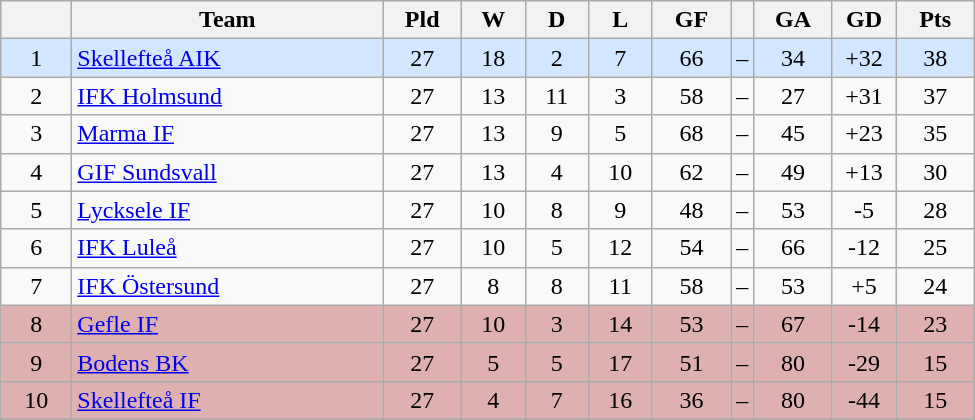<table class="wikitable" style="text-align: center;">
<tr>
<th style="width: 40px;"></th>
<th style="width: 200px;">Team</th>
<th style="width: 45px;">Pld</th>
<th style="width: 35px;">W</th>
<th style="width: 35px;">D</th>
<th style="width: 35px;">L</th>
<th style="width: 45px;">GF</th>
<th></th>
<th style="width: 45px;">GA</th>
<th style="width: 35px;">GD</th>
<th style="width: 45px;">Pts</th>
</tr>
<tr style="background: #d2e6ff">
<td>1</td>
<td style="text-align: left;"><a href='#'>Skellefteå AIK</a></td>
<td>27</td>
<td>18</td>
<td>2</td>
<td>7</td>
<td>66</td>
<td>–</td>
<td>34</td>
<td>+32</td>
<td>38</td>
</tr>
<tr>
<td>2</td>
<td style="text-align: left;"><a href='#'>IFK Holmsund</a></td>
<td>27</td>
<td>13</td>
<td>11</td>
<td>3</td>
<td>58</td>
<td>–</td>
<td>27</td>
<td>+31</td>
<td>37</td>
</tr>
<tr>
<td>3</td>
<td style="text-align: left;"><a href='#'>Marma IF</a></td>
<td>27</td>
<td>13</td>
<td>9</td>
<td>5</td>
<td>68</td>
<td>–</td>
<td>45</td>
<td>+23</td>
<td>35</td>
</tr>
<tr>
<td>4</td>
<td style="text-align: left;"><a href='#'>GIF Sundsvall</a></td>
<td>27</td>
<td>13</td>
<td>4</td>
<td>10</td>
<td>62</td>
<td>–</td>
<td>49</td>
<td>+13</td>
<td>30</td>
</tr>
<tr>
<td>5</td>
<td style="text-align: left;"><a href='#'>Lycksele IF</a></td>
<td>27</td>
<td>10</td>
<td>8</td>
<td>9</td>
<td>48</td>
<td>–</td>
<td>53</td>
<td>-5</td>
<td>28</td>
</tr>
<tr>
<td>6</td>
<td style="text-align: left;"><a href='#'>IFK Luleå</a></td>
<td>27</td>
<td>10</td>
<td>5</td>
<td>12</td>
<td>54</td>
<td>–</td>
<td>66</td>
<td>-12</td>
<td>25</td>
</tr>
<tr>
<td>7</td>
<td style="text-align: left;"><a href='#'>IFK Östersund</a></td>
<td>27</td>
<td>8</td>
<td>8</td>
<td>11</td>
<td>58</td>
<td>–</td>
<td>53</td>
<td>+5</td>
<td>24</td>
</tr>
<tr style="background: #deb0b0">
<td>8</td>
<td style="text-align: left;"><a href='#'>Gefle IF</a></td>
<td>27</td>
<td>10</td>
<td>3</td>
<td>14</td>
<td>53</td>
<td>–</td>
<td>67</td>
<td>-14</td>
<td>23</td>
</tr>
<tr style="background: #deb0b0">
<td>9</td>
<td style="text-align: left;"><a href='#'>Bodens BK</a></td>
<td>27</td>
<td>5</td>
<td>5</td>
<td>17</td>
<td>51</td>
<td>–</td>
<td>80</td>
<td>-29</td>
<td>15</td>
</tr>
<tr style="background: #deb0b0">
<td>10</td>
<td style="text-align: left;"><a href='#'>Skellefteå IF</a></td>
<td>27</td>
<td>4</td>
<td>7</td>
<td>16</td>
<td>36</td>
<td>–</td>
<td>80</td>
<td>-44</td>
<td>15</td>
</tr>
</table>
